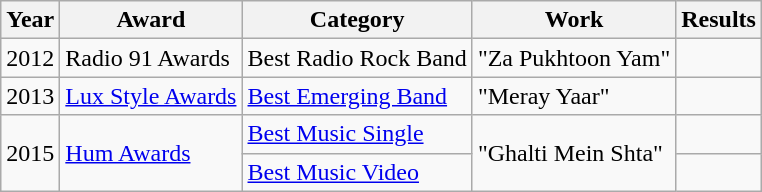<table class="wikitable">
<tr>
<th>Year</th>
<th>Award</th>
<th>Category</th>
<th>Work</th>
<th>Results</th>
</tr>
<tr>
<td>2012</td>
<td>Radio 91 Awards</td>
<td>Best Radio Rock Band</td>
<td>"Za Pukhtoon Yam"</td>
<td></td>
</tr>
<tr>
<td>2013</td>
<td><a href='#'>Lux Style Awards</a></td>
<td><a href='#'>Best Emerging Band</a></td>
<td>"Meray Yaar"</td>
<td></td>
</tr>
<tr>
<td rowspan="2">2015</td>
<td rowspan="2"><a href='#'>Hum Awards</a></td>
<td><a href='#'>Best Music Single</a></td>
<td rowspan="2">"Ghalti Mein Shta"</td>
<td></td>
</tr>
<tr>
<td><a href='#'>Best Music Video</a></td>
<td></td>
</tr>
</table>
